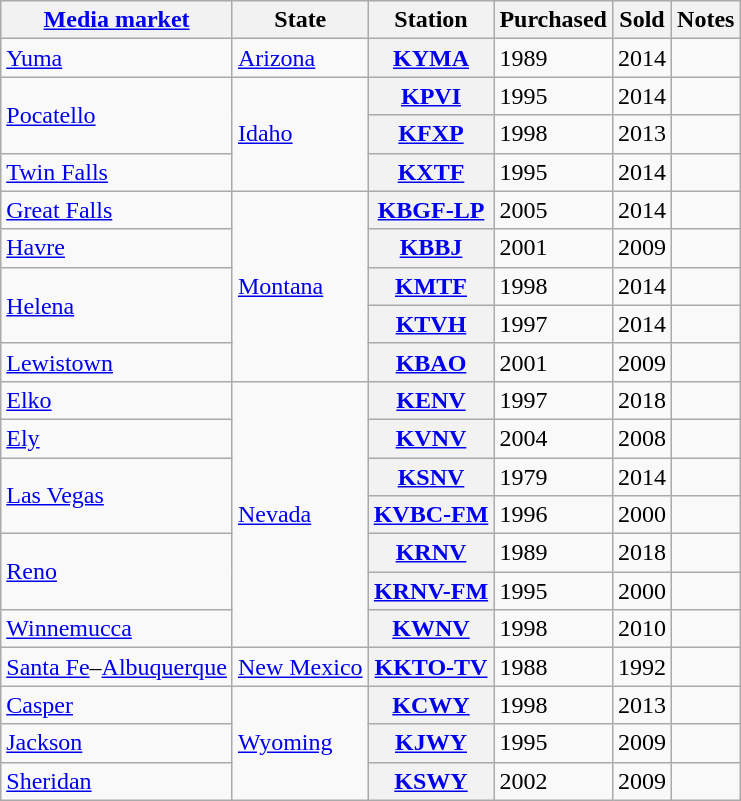<table class="wikitable sortable">
<tr>
<th scope="col"><a href='#'>Media market</a></th>
<th scope="col">State</th>
<th scope="col">Station</th>
<th scope="col">Purchased</th>
<th scope="col">Sold</th>
<th scope="col" class="unsortable">Notes</th>
</tr>
<tr>
<td><a href='#'>Yuma</a></td>
<td><a href='#'>Arizona</a></td>
<th><a href='#'>KYMA</a></th>
<td>1989</td>
<td>2014</td>
<td></td>
</tr>
<tr>
<td rowspan="2"><a href='#'>Pocatello</a></td>
<td rowspan="3"><a href='#'>Idaho</a></td>
<th><a href='#'>KPVI</a></th>
<td>1995</td>
<td>2014</td>
<td></td>
</tr>
<tr>
<th><a href='#'>KFXP</a></th>
<td>1998</td>
<td>2013</td>
<td></td>
</tr>
<tr>
<td><a href='#'>Twin Falls</a></td>
<th><a href='#'>KXTF</a></th>
<td>1995</td>
<td>2014</td>
<td></td>
</tr>
<tr>
<td><a href='#'>Great Falls</a></td>
<td rowspan="5"><a href='#'>Montana</a></td>
<th><a href='#'>KBGF-LP</a></th>
<td>2005</td>
<td>2014</td>
<td></td>
</tr>
<tr>
<td><a href='#'>Havre</a></td>
<th><a href='#'>KBBJ</a></th>
<td>2001</td>
<td>2009</td>
<td></td>
</tr>
<tr>
<td rowspan="2"><a href='#'>Helena</a></td>
<th><a href='#'>KMTF</a></th>
<td>1998</td>
<td>2014</td>
<td></td>
</tr>
<tr>
<th><a href='#'>KTVH</a></th>
<td>1997</td>
<td>2014</td>
<td></td>
</tr>
<tr>
<td><a href='#'>Lewistown</a></td>
<th><a href='#'>KBAO</a></th>
<td>2001</td>
<td>2009</td>
<td></td>
</tr>
<tr>
<td><a href='#'>Elko</a></td>
<td rowspan="7"><a href='#'>Nevada</a></td>
<th><a href='#'>KENV</a></th>
<td>1997</td>
<td>2018</td>
<td></td>
</tr>
<tr>
<td><a href='#'>Ely</a></td>
<th><a href='#'>KVNV</a></th>
<td>2004</td>
<td>2008</td>
<td></td>
</tr>
<tr>
<td rowspan="2"><a href='#'>Las Vegas</a></td>
<th><a href='#'>KSNV</a></th>
<td>1979</td>
<td>2014</td>
<td></td>
</tr>
<tr>
<th><a href='#'>KVBC-FM</a></th>
<td>1996</td>
<td>2000</td>
<td></td>
</tr>
<tr>
<td rowspan="2"><a href='#'>Reno</a></td>
<th><a href='#'>KRNV</a></th>
<td>1989</td>
<td>2018</td>
<td></td>
</tr>
<tr>
<th><a href='#'>KRNV-FM</a></th>
<td>1995</td>
<td>2000</td>
<td></td>
</tr>
<tr>
<td><a href='#'>Winnemucca</a></td>
<th><a href='#'>KWNV</a></th>
<td>1998</td>
<td>2010</td>
<td></td>
</tr>
<tr>
<td><a href='#'>Santa Fe</a>–<a href='#'>Albuquerque</a></td>
<td><a href='#'>New Mexico</a></td>
<th><a href='#'>KKTO-TV</a></th>
<td>1988</td>
<td>1992</td>
<td></td>
</tr>
<tr>
<td><a href='#'>Casper</a></td>
<td rowspan="3"><a href='#'>Wyoming</a></td>
<th><a href='#'>KCWY</a></th>
<td>1998</td>
<td>2013</td>
<td></td>
</tr>
<tr>
<td><a href='#'>Jackson</a></td>
<th><a href='#'>KJWY</a></th>
<td>1995</td>
<td>2009</td>
<td></td>
</tr>
<tr>
<td><a href='#'>Sheridan</a></td>
<th><a href='#'>KSWY</a></th>
<td>2002</td>
<td>2009</td>
<td></td>
</tr>
</table>
